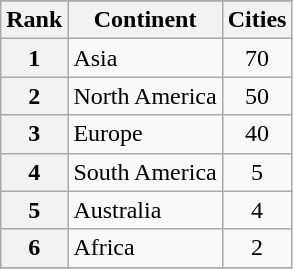<table class="wikitable sortable plainrowheaders" style="text-align: center">
<tr>
</tr>
<tr>
<th scope="col">Rank</th>
<th scope="col">Continent</th>
<th scope="col">Cities</th>
</tr>
<tr>
<th scope="row">1</th>
<td style="text-align: left;">Asia</td>
<td>70</td>
</tr>
<tr>
<th scope="row">2</th>
<td style="text-align: left;">North America</td>
<td>50</td>
</tr>
<tr>
<th scope="row">3</th>
<td style="text-align: left;">Europe</td>
<td>40</td>
</tr>
<tr>
<th scope="row">4</th>
<td style="text-align: left;">South America</td>
<td>5</td>
</tr>
<tr>
<th scope="row">5</th>
<td style="text-align: left;">Australia</td>
<td>4</td>
</tr>
<tr>
<th scope="row">6</th>
<td style="text-align: left;">Africa</td>
<td>2</td>
</tr>
<tr>
</tr>
</table>
